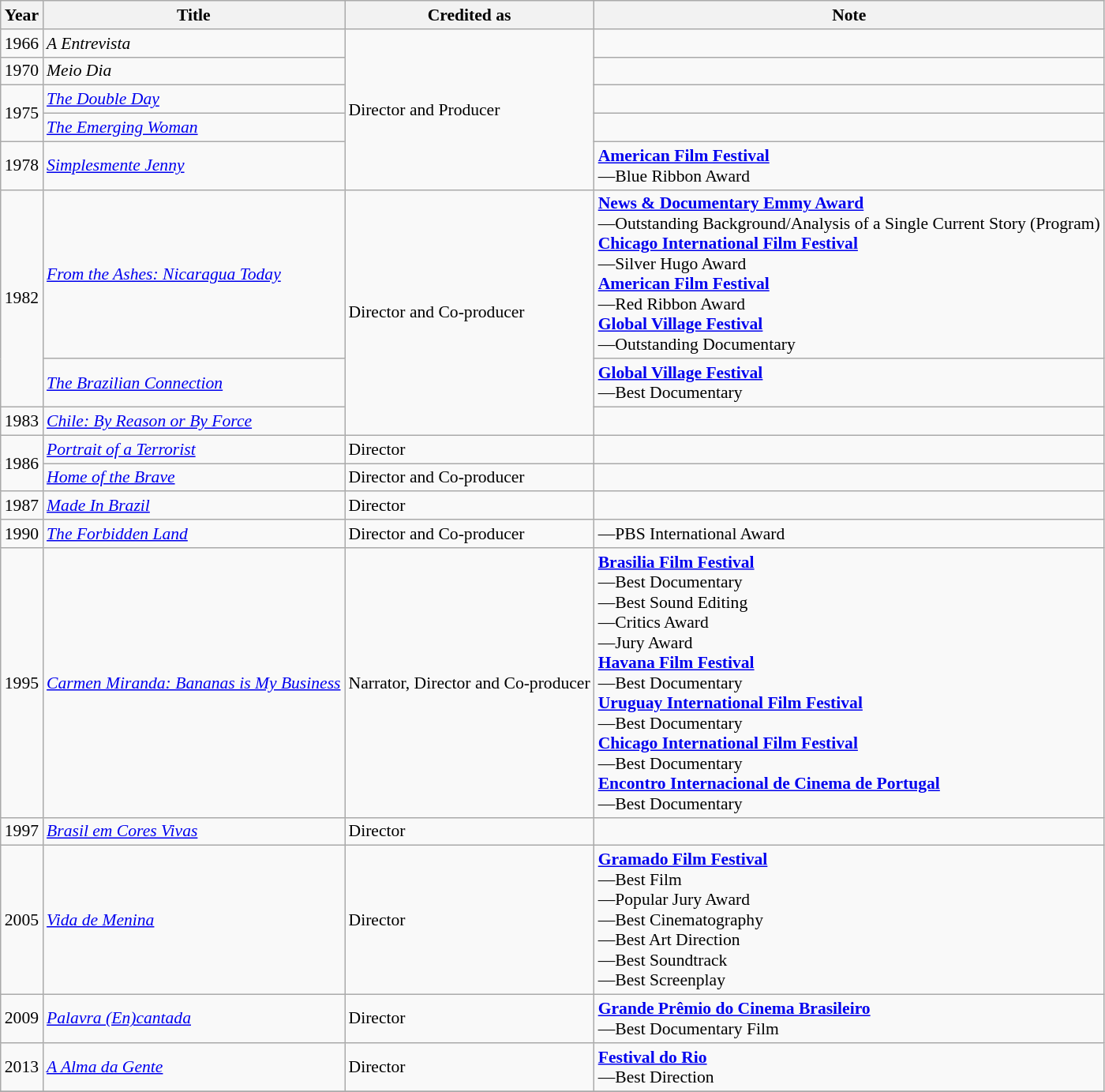<table class="wikitable" style="font-size: 90%;">
<tr>
<th>Year</th>
<th>Title</th>
<th>Credited as</th>
<th>Note</th>
</tr>
<tr>
<td>1966</td>
<td><em>A Entrevista</em></td>
<td rowspan="5">Director and Producer</td>
<td></td>
</tr>
<tr>
<td>1970</td>
<td><em>Meio Dia</em></td>
<td></td>
</tr>
<tr>
<td rowspan="2">1975</td>
<td><em><a href='#'>The Double Day</a></em></td>
<td></td>
</tr>
<tr>
<td><em><a href='#'>The Emerging Woman</a></em></td>
<td></td>
</tr>
<tr>
<td>1978</td>
<td><em><a href='#'>Simplesmente Jenny</a></em></td>
<td><strong><a href='#'>American Film Festival</a></strong><br>—Blue Ribbon Award</td>
</tr>
<tr>
<td rowspan="2">1982</td>
<td><em><a href='#'>From the Ashes: Nicaragua Today</a></em></td>
<td rowspan="3">Director and Co-producer</td>
<td><strong><a href='#'>News & Documentary Emmy Award</a></strong><br>—Outstanding Background/Analysis of a Single Current Story (Program)<br><strong><a href='#'>Chicago International Film Festival</a></strong><br>—Silver Hugo Award<br><strong><a href='#'>American Film Festival</a></strong><br>—Red Ribbon Award<br><strong><a href='#'>Global Village Festival</a></strong><br>—Outstanding Documentary</td>
</tr>
<tr>
<td><em><a href='#'>The Brazilian Connection</a></em></td>
<td><strong><a href='#'>Global Village Festival</a></strong><br>—Best Documentary</td>
</tr>
<tr>
<td>1983</td>
<td><em><a href='#'>Chile: By Reason or By Force</a></em></td>
<td></td>
</tr>
<tr>
<td rowspan="2">1986</td>
<td><em><a href='#'>Portrait of a Terrorist</a></em></td>
<td>Director</td>
<td></td>
</tr>
<tr>
<td><em><a href='#'>Home of the Brave</a></em></td>
<td>Director and Co-producer</td>
<td></td>
</tr>
<tr>
<td>1987</td>
<td><em><a href='#'>Made In Brazil</a></em></td>
<td>Director</td>
<td></td>
</tr>
<tr>
<td>1990</td>
<td><em><a href='#'>The Forbidden Land</a></em></td>
<td>Director and Co-producer</td>
<td>—PBS International Award</td>
</tr>
<tr>
<td>1995</td>
<td><em><a href='#'>Carmen Miranda: Bananas is My Business</a></em></td>
<td>Narrator, Director and Co-producer</td>
<td><strong><a href='#'>Brasilia Film Festival</a></strong><br>—Best Documentary<br>—Best Sound Editing<br>—Critics Award<br>—Jury Award<br><strong><a href='#'>Havana Film Festival</a></strong><br>—Best Documentary<br><strong><a href='#'>Uruguay International Film Festival</a></strong><br>—Best Documentary<br><strong><a href='#'>Chicago International Film Festival</a></strong><br>—Best Documentary<br><strong><a href='#'>Encontro Internacional de Cinema de Portugal</a></strong><br>—Best Documentary</td>
</tr>
<tr>
<td>1997</td>
<td><em><a href='#'>Brasil em Cores Vivas</a></em></td>
<td>Director</td>
<td></td>
</tr>
<tr>
<td>2005</td>
<td><em><a href='#'>Vida de Menina</a></em></td>
<td>Director</td>
<td><strong><a href='#'>Gramado Film Festival</a></strong><br>—Best Film<br>—Popular Jury Award<br>—Best Cinematography<br>—Best Art Direction<br>—Best Soundtrack<br>—Best Screenplay</td>
</tr>
<tr>
<td>2009</td>
<td><em><a href='#'>Palavra (En)cantada</a></em></td>
<td>Director</td>
<td><strong><a href='#'>Grande Prêmio do Cinema Brasileiro</a></strong><br>—Best Documentary Film</td>
</tr>
<tr>
<td>2013</td>
<td><em><a href='#'>A Alma da Gente</a></em></td>
<td>Director</td>
<td><strong><a href='#'>Festival do Rio</a></strong><br>—Best Direction</td>
</tr>
<tr>
</tr>
</table>
